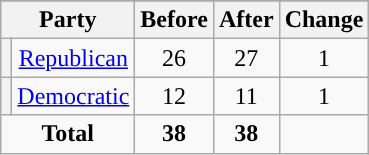<table class="wikitable" style="text-align:center;">
<tr>
</tr>
<tr>
<th colspan=2>Party</th>
<th>Before</th>
<th>After</th>
<th>Change</th>
</tr>
<tr>
<th style="background-color:"></th>
<td><a href='#'>Republican</a></td>
<td>26</td>
<td>27</td>
<td> 1</td>
</tr>
<tr>
<th style="background-color:"></th>
<td><a href='#'>Democratic</a></td>
<td>12</td>
<td>11</td>
<td> 1</td>
</tr>
<tr>
<td colspan=2><strong>Total</strong></td>
<td><strong>38</strong></td>
<td><strong>38</strong></td>
<td></td>
</tr>
</table>
